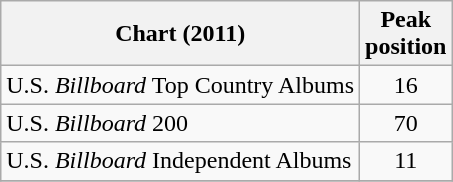<table class="wikitable">
<tr>
<th>Chart (2011)</th>
<th>Peak<br>position</th>
</tr>
<tr>
<td>U.S. <em>Billboard</em> Top Country Albums</td>
<td align="center">16</td>
</tr>
<tr>
<td>U.S. <em>Billboard</em> 200</td>
<td align="center">70</td>
</tr>
<tr>
<td>U.S. <em>Billboard</em> Independent Albums</td>
<td align="center">11</td>
</tr>
<tr>
</tr>
</table>
